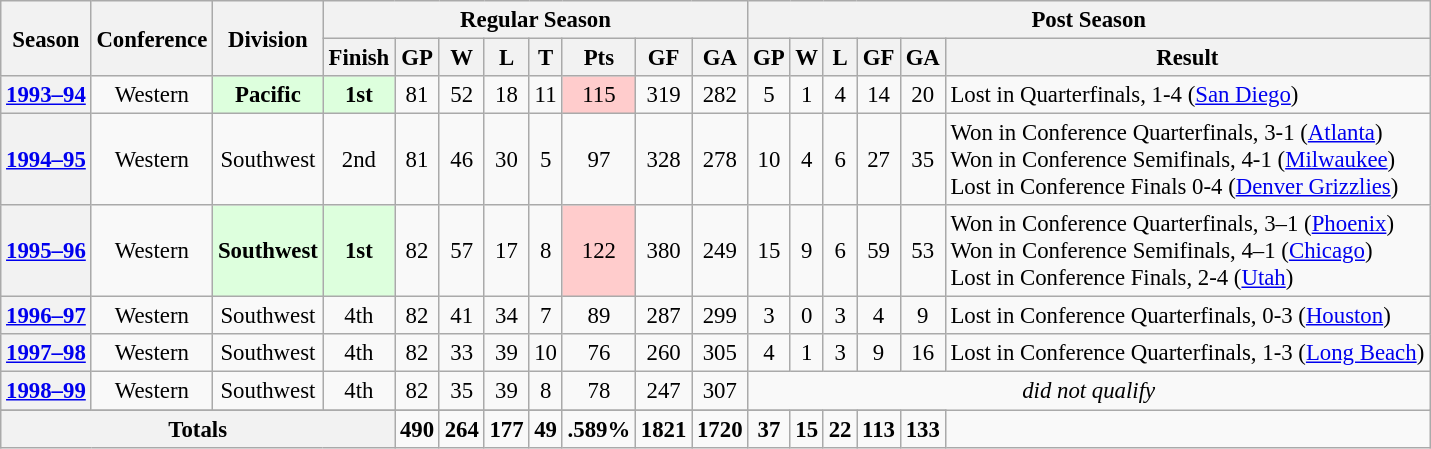<table class="wikitable" style="text-align: center; font-size: 95%">
<tr>
<th rowspan="2">Season</th>
<th rowspan="2">Conference</th>
<th rowspan="2">Division</th>
<th colspan="8">Regular Season</th>
<th colspan="6">Post Season</th>
</tr>
<tr>
<th>Finish</th>
<th>GP</th>
<th>W</th>
<th>L</th>
<th>T</th>
<th>Pts</th>
<th>GF</th>
<th>GA</th>
<th>GP</th>
<th>W</th>
<th>L</th>
<th>GF</th>
<th>GA</th>
<th>Result</th>
</tr>
<tr>
<th><a href='#'>1993–94</a></th>
<td>Western</td>
<td style="background: #ddffdd;"><strong>Pacific</strong></td>
<td style="background: #ddffdd;"><strong>1st</strong></td>
<td>81</td>
<td>52</td>
<td>18</td>
<td>11</td>
<td style="background: #FFCCCC;">115</td>
<td>319</td>
<td>282</td>
<td>5</td>
<td>1</td>
<td>4</td>
<td>14</td>
<td>20</td>
<td align="left">Lost in Quarterfinals, 1-4 (<a href='#'>San Diego</a>)</td>
</tr>
<tr>
<th><a href='#'>1994–95</a></th>
<td>Western</td>
<td>Southwest</td>
<td>2nd</td>
<td>81</td>
<td>46</td>
<td>30</td>
<td>5</td>
<td>97</td>
<td>328</td>
<td>278</td>
<td>10</td>
<td>4</td>
<td>6</td>
<td>27</td>
<td>35</td>
<td align="left">Won in Conference Quarterfinals, 3-1 (<a href='#'>Atlanta</a>) <br> Won in Conference Semifinals, 4-1 (<a href='#'>Milwaukee</a>) <br> Lost in Conference Finals 0-4 (<a href='#'>Denver Grizzlies</a>)</td>
</tr>
<tr>
<th><a href='#'>1995–96</a></th>
<td>Western</td>
<td style="background: #ddffdd;"><strong>Southwest</strong></td>
<td style="background: #ddffdd;"><strong>1st</strong></td>
<td>82</td>
<td>57</td>
<td>17</td>
<td>8</td>
<td style="background: #FFCCCC;">122</td>
<td>380</td>
<td>249</td>
<td>15</td>
<td>9</td>
<td>6</td>
<td>59</td>
<td>53</td>
<td align="left">Won in Conference Quarterfinals, 3–1 (<a href='#'>Phoenix</a>)<br>Won in Conference Semifinals, 4–1 (<a href='#'>Chicago</a>)<br>Lost in Conference Finals, 2-4 (<a href='#'>Utah</a>)</td>
</tr>
<tr>
<th><a href='#'>1996–97</a></th>
<td>Western</td>
<td>Southwest</td>
<td>4th</td>
<td>82</td>
<td>41</td>
<td>34</td>
<td>7</td>
<td>89</td>
<td>287</td>
<td>299</td>
<td>3</td>
<td>0</td>
<td>3</td>
<td>4</td>
<td>9</td>
<td align="left">Lost in Conference Quarterfinals, 0-3 (<a href='#'>Houston</a>)</td>
</tr>
<tr>
<th><a href='#'>1997–98</a></th>
<td>Western</td>
<td>Southwest</td>
<td>4th</td>
<td>82</td>
<td>33</td>
<td>39</td>
<td>10</td>
<td>76</td>
<td>260</td>
<td>305</td>
<td>4</td>
<td>1</td>
<td>3</td>
<td>9</td>
<td>16</td>
<td align="left">Lost in Conference Quarterfinals, 1-3 (<a href='#'>Long Beach</a>)</td>
</tr>
<tr>
<th><a href='#'>1998–99</a></th>
<td>Western</td>
<td>Southwest</td>
<td>4th</td>
<td>82</td>
<td>35</td>
<td>39</td>
<td>8</td>
<td>78</td>
<td>247</td>
<td>307</td>
<td colspan="6" align="center"><em>did not qualify</em></td>
</tr>
<tr ->
</tr>
<tr>
<th colspan="4">Totals</th>
<td><strong>490</strong></td>
<td><strong>264</strong></td>
<td><strong>177</strong></td>
<td><strong>49</strong></td>
<td><strong>.589%</strong></td>
<td><strong>1821</strong></td>
<td><strong>1720</strong></td>
<td><strong>37</strong></td>
<td><strong>15</strong></td>
<td><strong>22</strong></td>
<td><strong>113</strong></td>
<td><strong>133</strong></td>
</tr>
</table>
